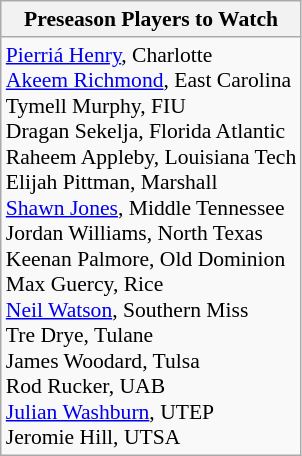<table class="wikitable" style="white-space:nowrap; font-size:90%;">
<tr>
<th>Preseason Players to Watch</th>
</tr>
<tr>
<td><a href='#'>Pierriá Henry</a>, Charlotte<br><a href='#'>Akeem Richmond</a>, East Carolina<br>Tymell Murphy, FIU<br>Dragan Sekelja, Florida Atlantic<br>Raheem Appleby, Louisiana Tech<br>Elijah Pittman, Marshall<br><a href='#'>Shawn Jones</a>, Middle Tennessee<br>Jordan Williams, North Texas<br>Keenan Palmore, Old Dominion<br>Max Guercy, Rice<br><a href='#'>Neil Watson</a>, Southern Miss<br>Tre Drye, Tulane<br>James Woodard, Tulsa<br>Rod Rucker, UAB<br><a href='#'>Julian Washburn</a>, UTEP<br>Jeromie Hill, UTSA</td>
</tr>
</table>
